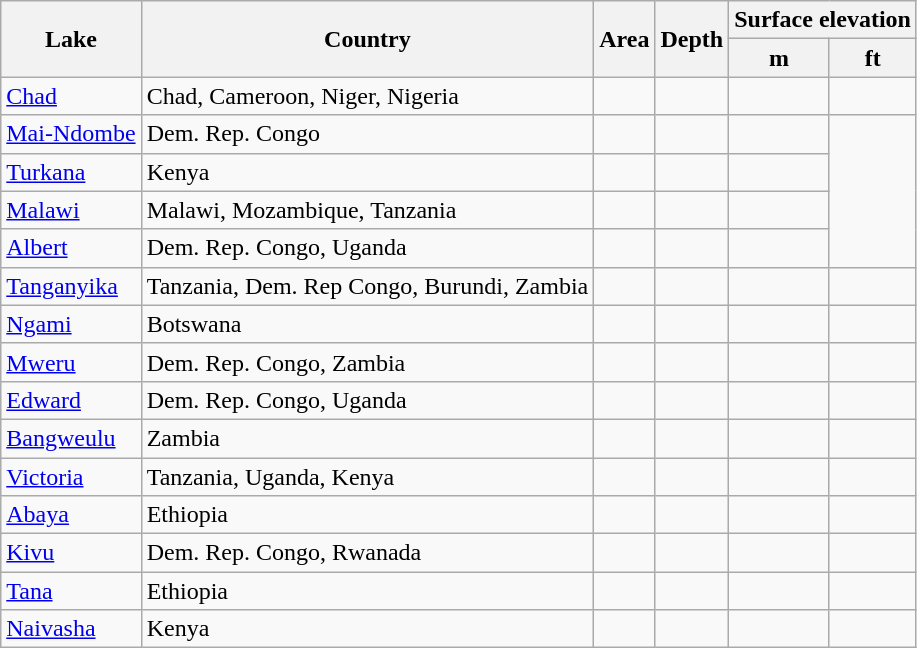<table class="wikitable sortable mw-collapsible mw-collapsed" border="1">
<tr>
<th rowspan="2">Lake</th>
<th rowspan="2">Country</th>
<th rowspan="2">Area</th>
<th rowspan="2">Depth</th>
<th colspan="2">Surface elevation</th>
</tr>
<tr>
<th>m</th>
<th>ft</th>
</tr>
<tr>
<td><a href='#'>Chad</a></td>
<td>Chad, Cameroon, Niger, Nigeria</td>
<td></td>
<td></td>
<td></td>
<td></td>
</tr>
<tr>
<td><a href='#'>Mai-Ndombe</a></td>
<td>Dem. Rep. Congo</td>
<td></td>
<td></td>
<td></td>
</tr>
<tr>
<td><a href='#'>Turkana</a></td>
<td>Kenya</td>
<td></td>
<td></td>
<td></td>
</tr>
<tr>
<td><a href='#'>Malawi</a></td>
<td>Malawi, Mozambique, Tanzania</td>
<td></td>
<td></td>
<td></td>
</tr>
<tr>
<td><a href='#'>Albert</a></td>
<td>Dem. Rep. Congo, Uganda</td>
<td></td>
<td></td>
<td></td>
</tr>
<tr>
<td><a href='#'>Tanganyika</a></td>
<td>Tanzania, Dem. Rep Congo, Burundi, Zambia</td>
<td></td>
<td></td>
<td></td>
<td></td>
</tr>
<tr>
<td><a href='#'>Ngami</a></td>
<td>Botswana</td>
<td></td>
<td></td>
<td></td>
</tr>
<tr>
<td><a href='#'>Mweru</a></td>
<td>Dem. Rep. Congo, Zambia</td>
<td></td>
<td></td>
<td></td>
<td></td>
</tr>
<tr>
<td><a href='#'>Edward</a></td>
<td>Dem. Rep. Congo, Uganda</td>
<td></td>
<td></td>
<td></td>
<td></td>
</tr>
<tr>
<td><a href='#'>Bangweulu</a></td>
<td>Zambia</td>
<td></td>
<td></td>
<td></td>
</tr>
<tr>
<td><a href='#'>Victoria</a></td>
<td>Tanzania, Uganda, Kenya</td>
<td></td>
<td></td>
<td></td>
<td></td>
</tr>
<tr>
<td><a href='#'>Abaya</a></td>
<td>Ethiopia</td>
<td></td>
<td></td>
<td></td>
<td></td>
</tr>
<tr>
<td><a href='#'>Kivu</a></td>
<td>Dem. Rep. Congo, Rwanada</td>
<td></td>
<td></td>
<td></td>
<td></td>
</tr>
<tr>
<td><a href='#'>Tana</a></td>
<td>Ethiopia</td>
<td></td>
<td></td>
<td></td>
</tr>
<tr>
<td><a href='#'>Naivasha</a></td>
<td>Kenya</td>
<td></td>
<td></td>
<td></td>
<td></td>
</tr>
</table>
